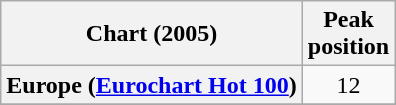<table class="wikitable sortable plainrowheaders" style="text-align:center">
<tr>
<th>Chart (2005)</th>
<th>Peak<br>position</th>
</tr>
<tr>
<th scope="row">Europe (<a href='#'>Eurochart Hot 100</a>)</th>
<td>12</td>
</tr>
<tr>
</tr>
<tr>
</tr>
<tr>
</tr>
</table>
